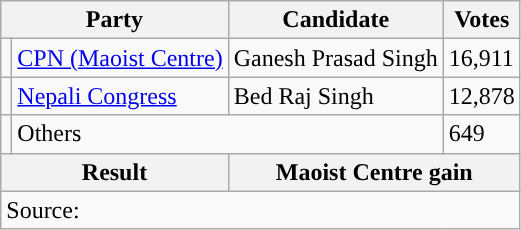<table class="wikitable">
<tr>
<th colspan="2">Party</th>
<th>Candidate</th>
<th>Votes</th>
</tr>
<tr>
<td style="background-color:"></td>
<td><a href='#'>CPN (Maoist Centre)</a></td>
<td>Ganesh Prasad Singh</td>
<td>16,911</td>
</tr>
<tr>
<td style="background-color:"></td>
<td><a href='#'>Nepali Congress</a></td>
<td>Bed Raj Singh</td>
<td>12,878</td>
</tr>
<tr>
<td></td>
<td colspan="2">Others</td>
<td>649</td>
</tr>
<tr>
<th colspan="2">Result</th>
<th colspan="2">Maoist Centre gain</th>
</tr>
<tr>
<td colspan="4">Source: </td>
</tr>
</table>
